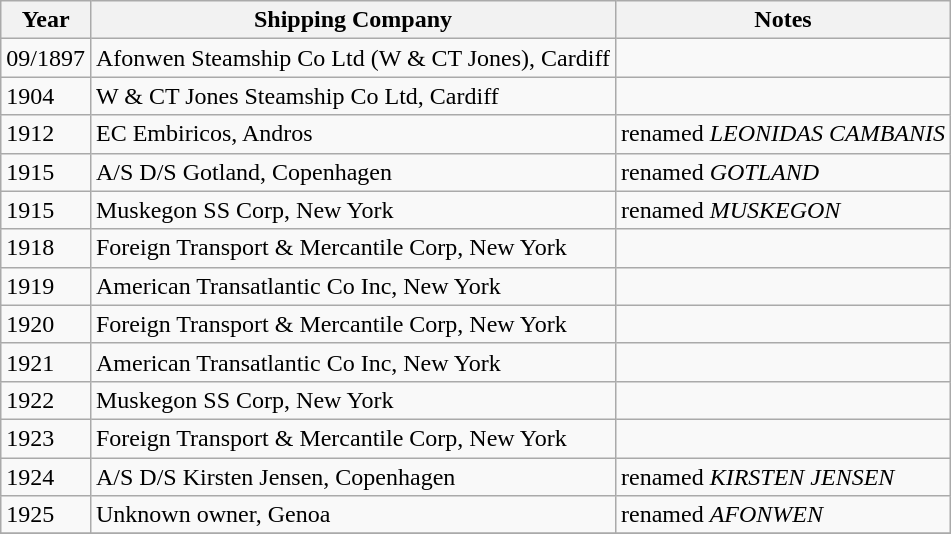<table class="wikitable">
<tr>
<th valign="top">Year</th>
<th valign="top">Shipping Company</th>
<th valign="top">Notes</th>
</tr>
<tr>
<td>09/1897</td>
<td>Afonwen Steamship Co Ltd (W & CT Jones), Cardiff</td>
<td></td>
</tr>
<tr>
<td>1904</td>
<td>W & CT Jones Steamship Co Ltd, Cardiff</td>
<td></td>
</tr>
<tr>
<td>1912</td>
<td>EC Embiricos, Andros</td>
<td>renamed <em>LEONIDAS CAMBANIS</em></td>
</tr>
<tr>
<td>1915</td>
<td>A/S D/S Gotland, Copenhagen</td>
<td>renamed <em>GOTLAND</em></td>
</tr>
<tr>
<td>1915</td>
<td>Muskegon SS Corp, New York</td>
<td>renamed <em>MUSKEGON</em></td>
</tr>
<tr>
<td>1918</td>
<td>Foreign Transport & Mercantile Corp, New York</td>
<td></td>
</tr>
<tr>
<td>1919</td>
<td>American Transatlantic Co Inc, New York</td>
<td></td>
</tr>
<tr>
<td>1920</td>
<td>Foreign Transport & Mercantile Corp, New York</td>
<td></td>
</tr>
<tr>
<td>1921</td>
<td>American Transatlantic Co Inc, New York</td>
<td></td>
</tr>
<tr>
<td>1922</td>
<td>Muskegon SS Corp, New York</td>
<td></td>
</tr>
<tr>
<td>1923</td>
<td>Foreign Transport & Mercantile Corp, New York</td>
<td></td>
</tr>
<tr>
<td>1924</td>
<td>A/S D/S Kirsten Jensen, Copenhagen</td>
<td>renamed <em>KIRSTEN JENSEN</em></td>
</tr>
<tr>
<td>1925</td>
<td>Unknown owner, Genoa</td>
<td>renamed <em>AFONWEN</em></td>
</tr>
<tr>
</tr>
</table>
